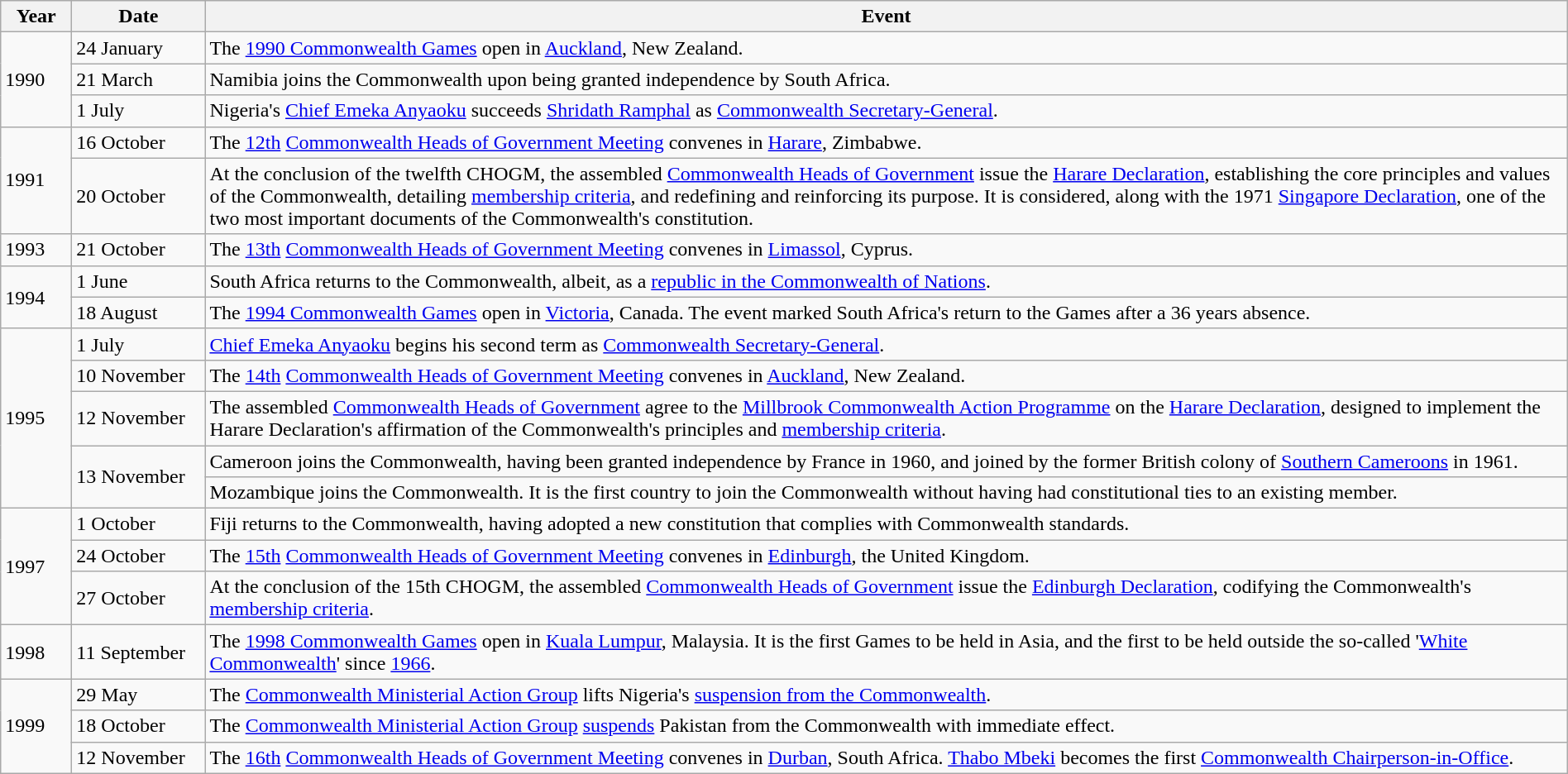<table class="wikitable" width="100%">
<tr>
<th width=50px>Year</th>
<th width=100px>Date</th>
<th>Event</th>
</tr>
<tr>
<td rowspan=3>1990</td>
<td>24 January</td>
<td>The <a href='#'>1990 Commonwealth Games</a> open in <a href='#'>Auckland</a>, New Zealand.</td>
</tr>
<tr>
<td>21 March</td>
<td>Namibia joins the Commonwealth upon being granted independence by South Africa.</td>
</tr>
<tr>
<td>1 July</td>
<td>Nigeria's <a href='#'>Chief Emeka Anyaoku</a> succeeds <a href='#'>Shridath Ramphal</a> as <a href='#'>Commonwealth Secretary-General</a>.</td>
</tr>
<tr>
<td rowspan=2>1991</td>
<td>16 October</td>
<td>The <a href='#'>12th</a> <a href='#'>Commonwealth Heads of Government Meeting</a> convenes in <a href='#'>Harare</a>, Zimbabwe.</td>
</tr>
<tr>
<td>20 October</td>
<td>At the conclusion of the twelfth CHOGM, the assembled <a href='#'>Commonwealth Heads of Government</a> issue the <a href='#'>Harare Declaration</a>, establishing the core principles and values of the Commonwealth, detailing <a href='#'>membership criteria</a>, and redefining and reinforcing its purpose. It is considered, along with the 1971 <a href='#'>Singapore Declaration</a>, one of the two most important documents of the Commonwealth's constitution.</td>
</tr>
<tr>
<td>1993</td>
<td>21 October</td>
<td>The <a href='#'>13th</a> <a href='#'>Commonwealth Heads of Government Meeting</a> convenes in <a href='#'>Limassol</a>, Cyprus.</td>
</tr>
<tr>
<td rowspan="2">1994</td>
<td>1 June</td>
<td>South Africa returns to the Commonwealth, albeit, as a <a href='#'>republic in the Commonwealth of Nations</a>.</td>
</tr>
<tr>
<td>18 August</td>
<td>The <a href='#'>1994 Commonwealth Games</a> open in <a href='#'>Victoria</a>, Canada. The event marked South Africa's return to the Games after a 36 years absence.</td>
</tr>
<tr>
<td rowspan=5>1995</td>
<td>1 July</td>
<td><a href='#'>Chief Emeka Anyaoku</a> begins his second term as <a href='#'>Commonwealth Secretary-General</a>.</td>
</tr>
<tr>
<td>10 November</td>
<td>The <a href='#'>14th</a> <a href='#'>Commonwealth Heads of Government Meeting</a> convenes in <a href='#'>Auckland</a>, New Zealand.</td>
</tr>
<tr>
<td>12 November</td>
<td>The assembled <a href='#'>Commonwealth Heads of Government</a> agree to the <a href='#'>Millbrook Commonwealth Action Programme</a> on the <a href='#'>Harare Declaration</a>, designed to implement the Harare Declaration's affirmation of the Commonwealth's principles and <a href='#'>membership criteria</a>.</td>
</tr>
<tr>
<td rowspan=2>13 November</td>
<td>Cameroon joins the Commonwealth, having been granted independence by France in 1960, and joined by the former British colony of <a href='#'>Southern Cameroons</a> in 1961.</td>
</tr>
<tr>
<td>Mozambique joins the Commonwealth. It is the first country to join the Commonwealth without having had constitutional ties to an existing member.</td>
</tr>
<tr>
<td rowspan=3>1997</td>
<td>1 October</td>
<td>Fiji returns to the Commonwealth, having adopted a new constitution that complies with Commonwealth standards.</td>
</tr>
<tr>
<td>24 October</td>
<td>The <a href='#'>15th</a> <a href='#'>Commonwealth Heads of Government Meeting</a> convenes in <a href='#'>Edinburgh</a>, the United Kingdom.</td>
</tr>
<tr>
<td>27 October</td>
<td>At the conclusion of the 15th CHOGM, the assembled <a href='#'>Commonwealth Heads of Government</a> issue the <a href='#'>Edinburgh Declaration</a>, codifying the Commonwealth's <a href='#'>membership criteria</a>.</td>
</tr>
<tr>
<td>1998</td>
<td>11 September</td>
<td>The <a href='#'>1998 Commonwealth Games</a> open in <a href='#'>Kuala Lumpur</a>, Malaysia. It is the first Games to be held in Asia, and the first to be held outside the so-called '<a href='#'>White Commonwealth</a>' since <a href='#'>1966</a>.</td>
</tr>
<tr>
<td rowspan=3>1999</td>
<td>29 May</td>
<td>The <a href='#'>Commonwealth Ministerial Action Group</a> lifts Nigeria's <a href='#'>suspension from the Commonwealth</a>.</td>
</tr>
<tr>
<td>18 October</td>
<td>The <a href='#'>Commonwealth Ministerial Action Group</a> <a href='#'>suspends</a> Pakistan from the Commonwealth with immediate effect.</td>
</tr>
<tr>
<td>12 November</td>
<td>The <a href='#'>16th</a> <a href='#'>Commonwealth Heads of Government Meeting</a> convenes in <a href='#'>Durban</a>, South Africa. <a href='#'>Thabo Mbeki</a> becomes the first <a href='#'>Commonwealth Chairperson-in-Office</a>.</td>
</tr>
</table>
